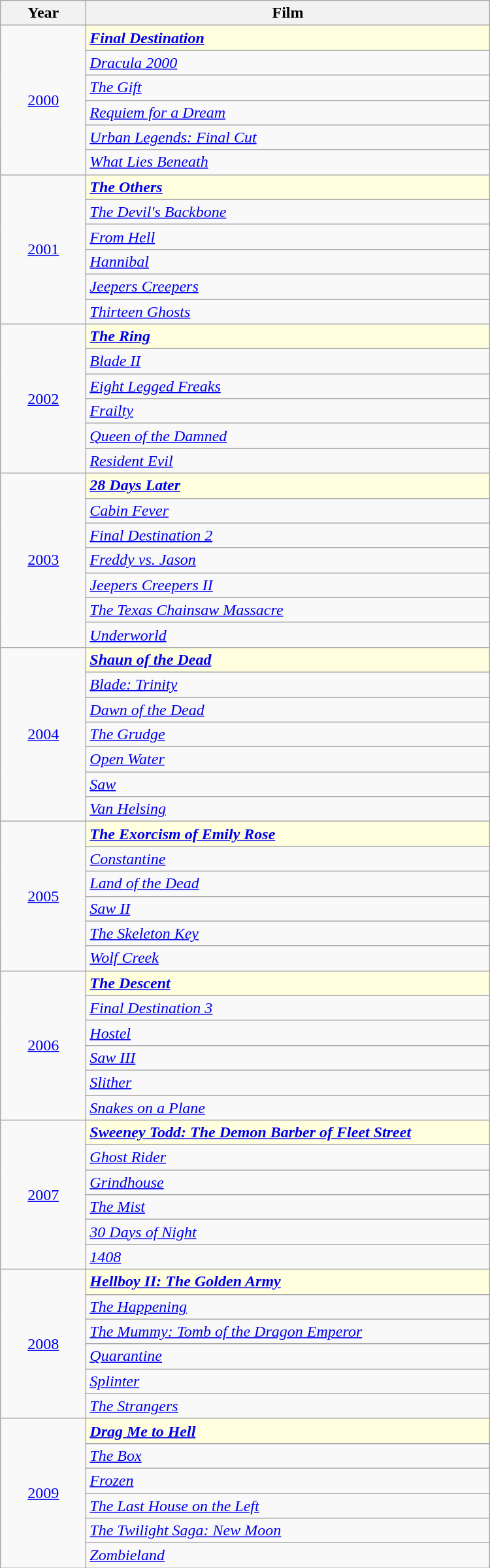<table width="500" align="centre" class="wikitable">
<tr>
<th width="80">Year</th>
<th>Film</th>
</tr>
<tr>
<td rowspan="6" style="text-align:center;"><a href='#'>2000</a></td>
<td style="background:lightyellow"><strong><em><a href='#'>Final Destination</a></em></strong></td>
</tr>
<tr>
<td><em><a href='#'>Dracula 2000</a></em></td>
</tr>
<tr>
<td><em><a href='#'>The Gift</a></em></td>
</tr>
<tr>
<td><em><a href='#'>Requiem for a Dream</a></em></td>
</tr>
<tr>
<td><em><a href='#'>Urban Legends: Final Cut</a></em></td>
</tr>
<tr>
<td><em><a href='#'>What Lies Beneath</a></em></td>
</tr>
<tr>
<td rowspan="6" style="text-align:center;"><a href='#'>2001</a></td>
<td style="background:lightyellow"><strong><em><a href='#'>The Others</a></em></strong></td>
</tr>
<tr>
<td><em><a href='#'>The Devil's Backbone</a></em></td>
</tr>
<tr>
<td><em><a href='#'>From Hell</a></em></td>
</tr>
<tr>
<td><em><a href='#'>Hannibal</a></em></td>
</tr>
<tr>
<td><em><a href='#'>Jeepers Creepers</a></em></td>
</tr>
<tr>
<td><em><a href='#'>Thirteen Ghosts</a></em></td>
</tr>
<tr>
<td rowspan="6" style="text-align:center;"><a href='#'>2002</a></td>
<td style="background:lightyellow"><strong><em><a href='#'>The Ring</a></em></strong></td>
</tr>
<tr>
<td><em><a href='#'>Blade II</a></em></td>
</tr>
<tr>
<td><em><a href='#'>Eight Legged Freaks</a></em></td>
</tr>
<tr>
<td><em><a href='#'>Frailty</a></em></td>
</tr>
<tr>
<td><em><a href='#'>Queen of the Damned</a></em></td>
</tr>
<tr>
<td><em><a href='#'>Resident Evil</a></em></td>
</tr>
<tr>
<td rowspan="7" style="text-align:center;"><a href='#'>2003</a></td>
<td style="background:lightyellow"><strong><em><a href='#'>28 Days Later</a></em></strong></td>
</tr>
<tr>
<td><em><a href='#'>Cabin Fever</a></em></td>
</tr>
<tr>
<td><em><a href='#'>Final Destination 2</a></em></td>
</tr>
<tr>
<td><em><a href='#'>Freddy vs. Jason</a></em></td>
</tr>
<tr>
<td><em><a href='#'>Jeepers Creepers II</a></em></td>
</tr>
<tr>
<td><em><a href='#'>The Texas Chainsaw Massacre</a></em></td>
</tr>
<tr>
<td><em><a href='#'>Underworld</a></em></td>
</tr>
<tr>
<td rowspan="7" style="text-align:center;"><a href='#'>2004</a></td>
<td style="background:lightyellow"><strong><em><a href='#'>Shaun of the Dead</a></em></strong></td>
</tr>
<tr>
<td><em><a href='#'>Blade: Trinity</a></em></td>
</tr>
<tr>
<td><em><a href='#'>Dawn of the Dead</a></em></td>
</tr>
<tr>
<td><em><a href='#'>The Grudge</a></em></td>
</tr>
<tr>
<td><em><a href='#'>Open Water</a></em></td>
</tr>
<tr>
<td><em><a href='#'>Saw</a></em></td>
</tr>
<tr>
<td><em><a href='#'>Van Helsing</a></em></td>
</tr>
<tr>
<td rowspan="6" style="text-align:center;"><a href='#'>2005</a></td>
<td style="background:lightyellow"><strong><em><a href='#'>The Exorcism of Emily Rose</a></em></strong></td>
</tr>
<tr>
<td><em><a href='#'>Constantine</a></em></td>
</tr>
<tr>
<td><em><a href='#'>Land of the Dead</a></em></td>
</tr>
<tr>
<td><em><a href='#'>Saw II</a></em></td>
</tr>
<tr>
<td><em><a href='#'>The Skeleton Key</a></em></td>
</tr>
<tr>
<td><em><a href='#'>Wolf Creek</a></em></td>
</tr>
<tr>
<td rowspan="6" style="text-align:center;"><a href='#'>2006</a></td>
<td style="background:lightyellow"><strong><em><a href='#'>The Descent</a></em></strong></td>
</tr>
<tr>
<td><em><a href='#'>Final Destination 3</a></em></td>
</tr>
<tr>
<td><em><a href='#'>Hostel</a></em></td>
</tr>
<tr>
<td><em><a href='#'>Saw III</a></em></td>
</tr>
<tr>
<td><em><a href='#'>Slither</a></em></td>
</tr>
<tr>
<td><em><a href='#'>Snakes on a Plane</a></em></td>
</tr>
<tr>
<td rowspan="6" style="text-align:center;"><a href='#'>2007</a></td>
<td style="background:lightyellow"><strong><em><a href='#'>Sweeney Todd: The Demon Barber of Fleet Street</a></em></strong></td>
</tr>
<tr>
<td><em><a href='#'>Ghost Rider</a></em></td>
</tr>
<tr>
<td><em><a href='#'>Grindhouse</a></em></td>
</tr>
<tr>
<td><em><a href='#'>The Mist</a></em></td>
</tr>
<tr>
<td><em><a href='#'>30 Days of Night</a></em></td>
</tr>
<tr>
<td><em><a href='#'>1408</a></em></td>
</tr>
<tr>
<td rowspan="6" style="text-align:center;"><a href='#'>2008</a></td>
<td style="background:lightyellow"><strong><em><a href='#'>Hellboy II: The Golden Army</a></em></strong></td>
</tr>
<tr>
<td><em><a href='#'>The Happening</a></em></td>
</tr>
<tr>
<td><em><a href='#'>The Mummy: Tomb of the Dragon Emperor</a></em></td>
</tr>
<tr>
<td><em><a href='#'>Quarantine</a></em></td>
</tr>
<tr>
<td><em><a href='#'>Splinter</a></em></td>
</tr>
<tr>
<td><em><a href='#'>The Strangers</a></em></td>
</tr>
<tr>
<td rowspan="6" style="text-align:center;"><a href='#'>2009</a></td>
<td style="background:lightyellow"><strong><em><a href='#'>Drag Me to Hell</a></em></strong></td>
</tr>
<tr>
<td><em><a href='#'>The Box</a></em></td>
</tr>
<tr>
<td><em><a href='#'>Frozen</a></em></td>
</tr>
<tr>
<td><em><a href='#'>The Last House on the Left</a></em></td>
</tr>
<tr>
<td><em><a href='#'>The Twilight Saga: New Moon</a></em></td>
</tr>
<tr>
<td><em><a href='#'>Zombieland</a></em></td>
</tr>
</table>
